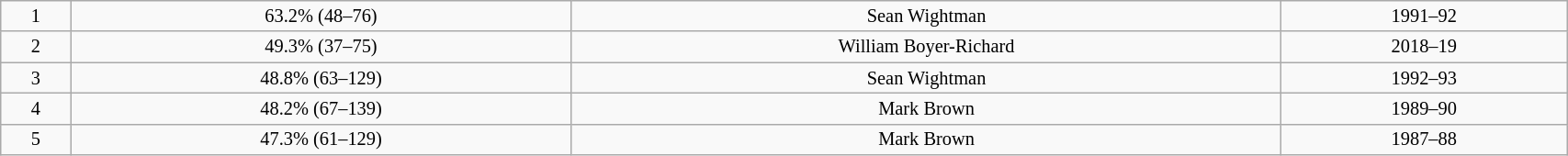<table class="wikitable" style="font-size:85%; text-align:center; width:90%;">
<tr>
<td>1</td>
<td>63.2% (48–76)</td>
<td>Sean Wightman</td>
<td>1991–92</td>
</tr>
<tr>
<td>2</td>
<td>49.3% (37–75)</td>
<td>William Boyer-Richard</td>
<td>2018–19</td>
</tr>
<tr>
<td>3</td>
<td>48.8% (63–129)</td>
<td>Sean Wightman</td>
<td>1992–93</td>
</tr>
<tr>
<td>4</td>
<td>48.2% (67–139)</td>
<td>Mark Brown</td>
<td>1989–90</td>
</tr>
<tr>
<td>5</td>
<td>47.3% (61–129)</td>
<td>Mark Brown</td>
<td>1987–88</td>
</tr>
</table>
